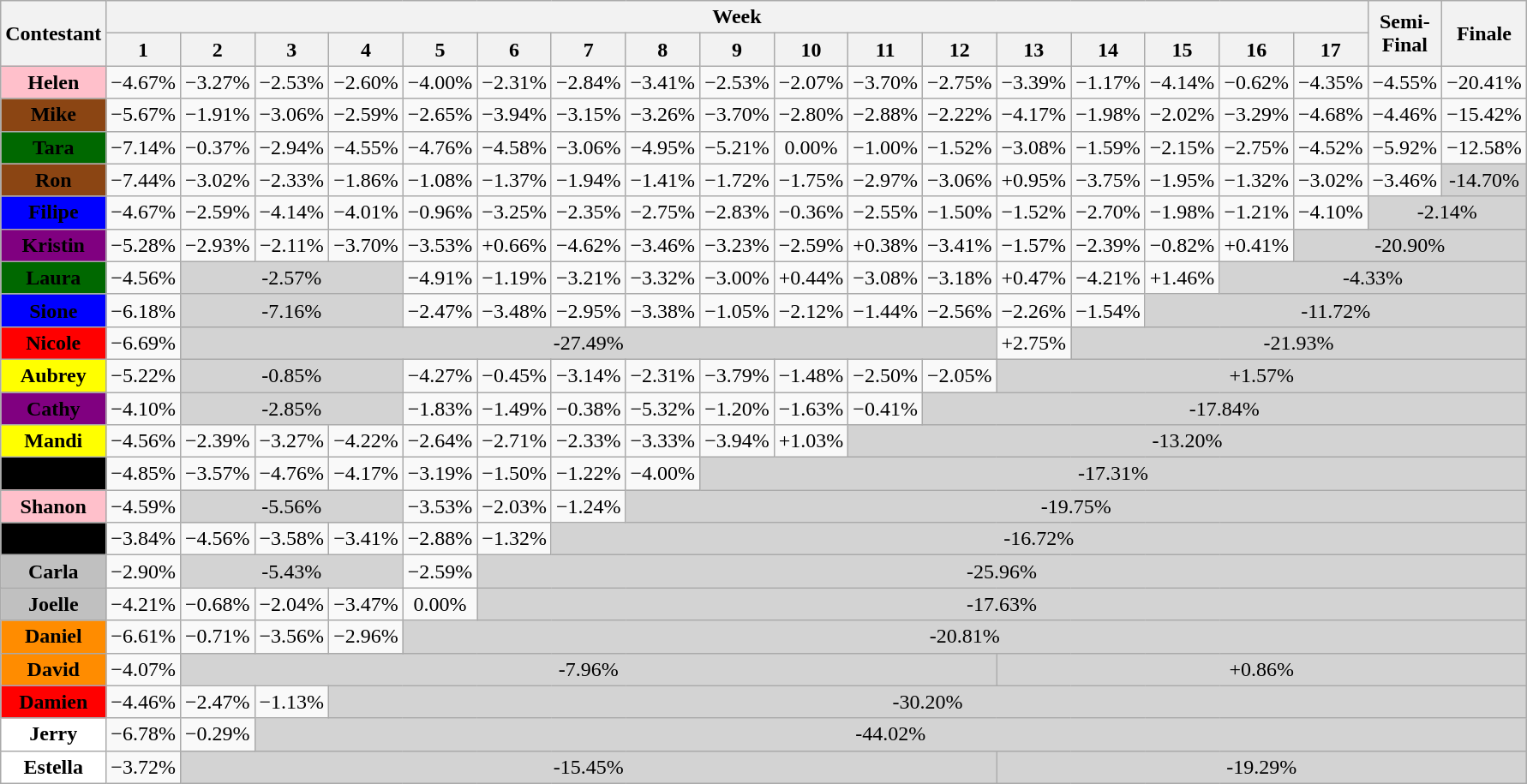<table class="wikitable" align="center" style="text-align:center">
<tr>
<th rowspan=2>Contestant</th>
<th colspan=17>Week</th>
<th rowspan=2>Semi-<br>Final</th>
<th rowspan=2>Finale</th>
</tr>
<tr>
<th>1</th>
<th>2</th>
<th>3</th>
<th>4</th>
<th>5</th>
<th>6</th>
<th>7</th>
<th>8</th>
<th>9</th>
<th>10</th>
<th>11</th>
<th>12</th>
<th>13</th>
<th>14</th>
<th>15</th>
<th>16</th>
<th>17</th>
</tr>
<tr>
<td bgcolor="pink"><strong>Helen</strong></td>
<td>−4.67%</td>
<td>−3.27%</td>
<td>−2.53%</td>
<td>−2.60%</td>
<td>−4.00%</td>
<td>−2.31%</td>
<td>−2.84%</td>
<td>−3.41%</td>
<td>−2.53%</td>
<td>−2.07%</td>
<td>−3.70%</td>
<td>−2.75%</td>
<td>−3.39%</td>
<td>−1.17%</td>
<td>−4.14%</td>
<td>−0.62%</td>
<td>−4.35%</td>
<td>−4.55%</td>
<td>−20.41%</td>
</tr>
<tr>
<td bgcolor="saddlebrown"><span><strong>Mike</strong></span></td>
<td>−5.67%</td>
<td>−1.91%</td>
<td>−3.06%</td>
<td>−2.59%</td>
<td>−2.65%</td>
<td>−3.94%</td>
<td>−3.15%</td>
<td>−3.26%</td>
<td>−3.70%</td>
<td>−2.80%</td>
<td>−2.88%</td>
<td>−2.22%</td>
<td>−4.17%</td>
<td>−1.98%</td>
<td>−2.02%</td>
<td>−3.29%</td>
<td>−4.68%</td>
<td>−4.46%</td>
<td>−15.42%</td>
</tr>
<tr>
<td bgcolor="#006800"><span><strong>Tara</strong></span></td>
<td>−7.14%</td>
<td>−0.37%</td>
<td>−2.94%</td>
<td>−4.55%</td>
<td>−4.76%</td>
<td>−4.58%</td>
<td>−3.06%</td>
<td>−4.95%</td>
<td>−5.21%</td>
<td>0.00%</td>
<td>−1.00%</td>
<td>−1.52%</td>
<td>−3.08%</td>
<td>−1.59%</td>
<td>−2.15%</td>
<td>−2.75%</td>
<td>−4.52%</td>
<td>−5.92%</td>
<td>−12.58%</td>
</tr>
<tr>
<td bgcolor="saddlebrown"><span><strong>Ron</strong></span></td>
<td>−7.44%</td>
<td>−3.02%</td>
<td>−2.33%</td>
<td>−1.86%</td>
<td>−1.08%</td>
<td>−1.37%</td>
<td>−1.94%</td>
<td>−1.41%</td>
<td>−1.72%</td>
<td>−1.75%</td>
<td>−2.97%</td>
<td>−3.06%</td>
<td>+0.95%</td>
<td>−3.75%</td>
<td>−1.95%</td>
<td>−1.32%</td>
<td>−3.02%</td>
<td>−3.46%</td>
<td bgcolor="lightgrey">-14.70%</td>
</tr>
<tr>
<td bgcolor="blue"><span><strong>Filipe</strong></span></td>
<td>−4.67%</td>
<td>−2.59%</td>
<td>−4.14%</td>
<td>−4.01%</td>
<td>−0.96%</td>
<td>−3.25%</td>
<td>−2.35%</td>
<td>−2.75%</td>
<td>−2.83%</td>
<td>−0.36%</td>
<td>−2.55%</td>
<td>−1.50%</td>
<td>−1.52%</td>
<td>−2.70%</td>
<td>−1.98%</td>
<td>−1.21%</td>
<td>−4.10%</td>
<td bgcolor="lightgrey" colspan=2>-2.14%</td>
</tr>
<tr>
<td bgcolor="Purple "><span><strong>Kristin</strong></span></td>
<td>−5.28%</td>
<td>−2.93%</td>
<td>−2.11%</td>
<td>−3.70%</td>
<td>−3.53%</td>
<td>+0.66%</td>
<td>−4.62%</td>
<td>−3.46%</td>
<td>−3.23%</td>
<td>−2.59%</td>
<td>+0.38%</td>
<td>−3.41%</td>
<td>−1.57%</td>
<td>−2.39%</td>
<td>−0.82%</td>
<td>+0.41%</td>
<td bgcolor="lightgrey" colspan=3>-20.90%</td>
</tr>
<tr>
<td bgcolor="#006800"><span><strong>Laura</strong></span></td>
<td>−4.56%</td>
<td bgcolor="lightgrey" colspan=3>-2.57%</td>
<td>−4.91%</td>
<td>−1.19%</td>
<td>−3.21%</td>
<td>−3.32%</td>
<td>−3.00%</td>
<td>+0.44%</td>
<td>−3.08%</td>
<td>−3.18%</td>
<td>+0.47%</td>
<td>−4.21%</td>
<td>+1.46%</td>
<td bgcolor="lightgrey" colspan=4>-4.33%</td>
</tr>
<tr>
<td bgcolor="blue"><span><strong>Sione</strong></span></td>
<td>−6.18%</td>
<td bgcolor="lightgrey" colspan=3>-7.16%</td>
<td>−2.47%</td>
<td>−3.48%</td>
<td>−2.95%</td>
<td>−3.38%</td>
<td>−1.05%</td>
<td>−2.12%</td>
<td>−1.44%</td>
<td>−2.56%</td>
<td>−2.26%</td>
<td>−1.54%</td>
<td bgcolor="lightgrey" colspan=5>-11.72%</td>
</tr>
<tr>
<td bgcolor="red"><span><strong>Nicole</strong></span></td>
<td>−6.69%</td>
<td bgcolor="lightgrey" colspan=11>-27.49%</td>
<td>+2.75%</td>
<td bgcolor="lightgrey" colspan=6>-21.93%</td>
</tr>
<tr>
<td bgcolor="yellow"><strong>Aubrey</strong></td>
<td>−5.22%</td>
<td bgcolor="lightgrey" colspan=3>-0.85%</td>
<td>−4.27%</td>
<td>−0.45%</td>
<td>−3.14%</td>
<td>−2.31%</td>
<td>−3.79%</td>
<td>−1.48%</td>
<td>−2.50%</td>
<td>−2.05%</td>
<td bgcolor="lightgrey" colspan=7>+1.57%</td>
</tr>
<tr>
<td bgcolor="Purple"><span><strong>Cathy</strong></span></td>
<td>−4.10%</td>
<td bgcolor="lightgrey" colspan=3>-2.85%</td>
<td>−1.83%</td>
<td>−1.49%</td>
<td>−0.38%</td>
<td>−5.32%</td>
<td>−1.20%</td>
<td>−1.63%</td>
<td>−0.41%</td>
<td bgcolor="lightgrey" colspan=8>-17.84%</td>
</tr>
<tr>
<td bgcolor="yellow"><strong>Mandi</strong></td>
<td>−4.56%</td>
<td>−2.39%</td>
<td>−3.27%</td>
<td>−4.22%</td>
<td>−2.64%</td>
<td>−2.71%</td>
<td>−2.33%</td>
<td>−3.33%</td>
<td>−3.94%</td>
<td>+1.03%</td>
<td bgcolor="lightgrey" colspan=9>-13.20%</td>
</tr>
<tr>
<td bgcolor="black"><span><strong>Dane</strong></span></td>
<td>−4.85%</td>
<td>−3.57%</td>
<td>−4.76%</td>
<td>−4.17%</td>
<td>−3.19%</td>
<td>−1.50%</td>
<td>−1.22%</td>
<td>−4.00%</td>
<td bgcolor="lightgrey" colspan=11>-17.31%</td>
</tr>
<tr>
<td bgcolor="pink"><strong>Shanon</strong></td>
<td>−4.59%</td>
<td bgcolor="lightgrey" colspan=3>-5.56%</td>
<td>−3.53%</td>
<td>−2.03%</td>
<td>−1.24%</td>
<td bgcolor="lightgrey" colspan=12>-19.75%</td>
</tr>
<tr>
<td bgcolor="black"><span><strong>Blaine</strong></span></td>
<td>−3.84%</td>
<td>−4.56%</td>
<td>−3.58%</td>
<td>−3.41%</td>
<td>−2.88%</td>
<td>−1.32%</td>
<td bgcolor="lightgrey" colspan=13>-16.72%</td>
</tr>
<tr>
<td bgcolor="silver"><strong>Carla</strong></td>
<td>−2.90%</td>
<td bgcolor="lightgrey" colspan=3>-5.43%</td>
<td>−2.59%</td>
<td bgcolor="lightgrey" colspan=14>-25.96%</td>
</tr>
<tr>
<td bgcolor="silver"><strong>Joelle</strong></td>
<td>−4.21%</td>
<td>−0.68%</td>
<td>−2.04%</td>
<td>−3.47%</td>
<td>0.00%</td>
<td bgcolor="lightgrey" colspan=14>-17.63%</td>
</tr>
<tr>
<td bgcolor="darkorange"><strong>Daniel</strong></td>
<td>−6.61%</td>
<td>−0.71%</td>
<td>−3.56%</td>
<td>−2.96%</td>
<td bgcolor="lightgrey" colspan=15>-20.81%</td>
</tr>
<tr>
<td bgcolor="darkorange"><strong>David</strong></td>
<td>−4.07%</td>
<td bgcolor="lightgrey" colspan=11>-7.96%</td>
<td bgcolor="lightgrey" colspan=7>+0.86%</td>
</tr>
<tr>
<td bgcolor="red"><span><strong>Damien</strong></span></td>
<td>−4.46%</td>
<td>−2.47%</td>
<td>−1.13%</td>
<td bgcolor="lightgrey" colspan=16>-30.20%</td>
</tr>
<tr>
<td bgcolor="white"><strong>Jerry</strong></td>
<td>−6.78%</td>
<td>−0.29%</td>
<td bgcolor="lightgrey" colspan=17>-44.02%</td>
</tr>
<tr>
<td bgcolor="white"><strong>Estella</strong></td>
<td>−3.72%</td>
<td bgcolor="lightgrey" colspan=11>-15.45%</td>
<td bgcolor="lightgrey" colspan=7>-19.29%</td>
</tr>
</table>
